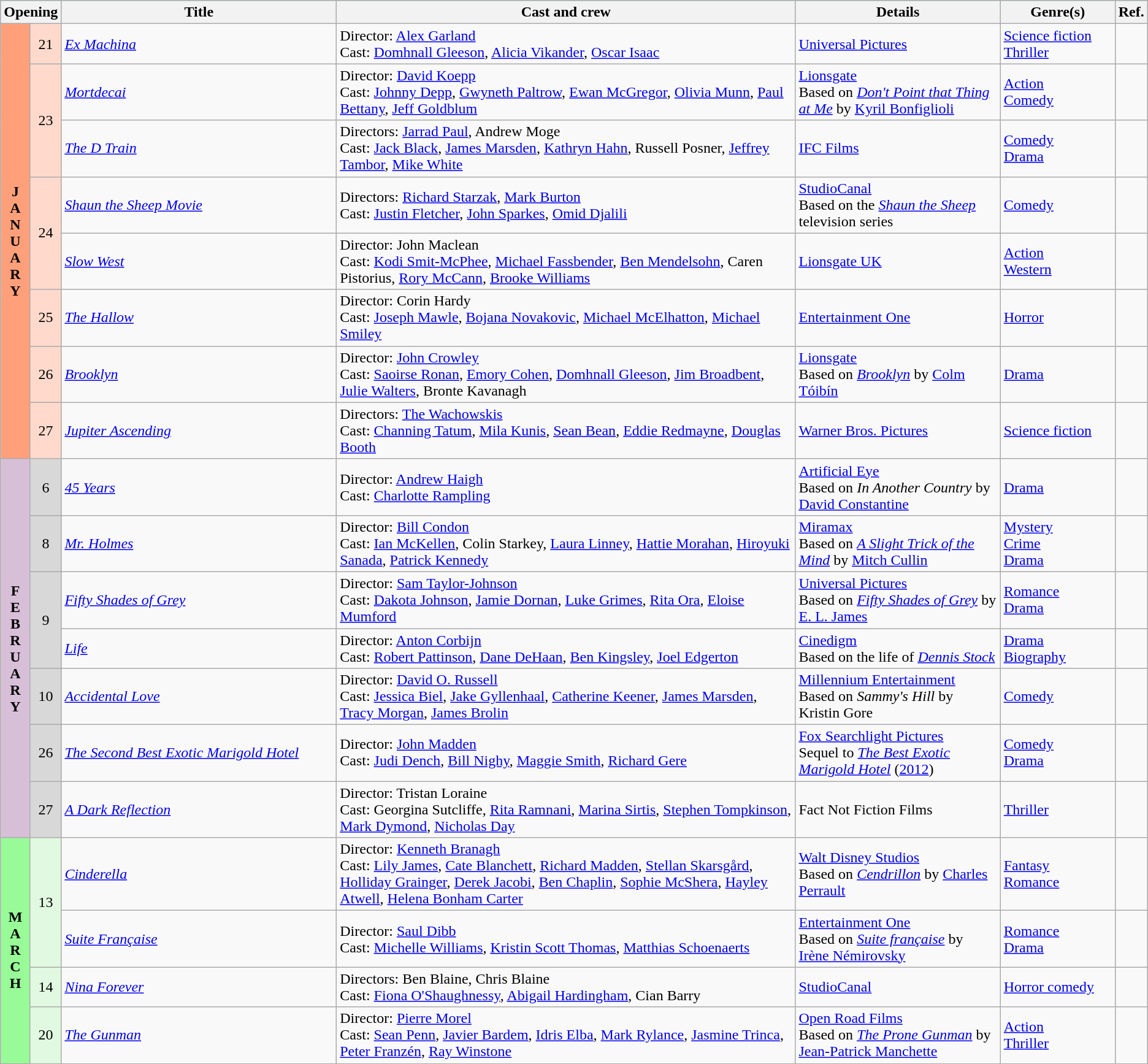<table class="wikitable">
<tr style="background:#b0e0e6; text-align:center;">
<th colspan="2">Opening</th>
<th style="width:24%;">Title</th>
<th style="width:40%;">Cast and crew</th>
<th>Details</th>
<th style="width:10%;">Genre(s)</th>
<th style="width:2%;">Ref.</th>
</tr>
<tr>
<th rowspan="8" style="text-align:center; background:#ffa07a; textcolor:#000;">J<br>A<br>N<br>U<br>A<br>R<br>Y</th>
<td style="text-align:center; background:#ffdacc;">21</td>
<td><em><a href='#'>Ex Machina</a></em></td>
<td>Director: <a href='#'>Alex Garland</a> <br> Cast: <a href='#'>Domhnall Gleeson</a>, <a href='#'>Alicia Vikander</a>, <a href='#'>Oscar Isaac</a></td>
<td><a href='#'>Universal Pictures</a></td>
<td><a href='#'>Science fiction</a> <br> <a href='#'>Thriller</a></td>
<td style="text-align:center"></td>
</tr>
<tr>
<td rowspan="2" style="text-align:center; background:#ffdacc;">23</td>
<td><em><a href='#'>Mortdecai</a></em></td>
<td>Director: <a href='#'>David Koepp</a> <br> Cast: <a href='#'>Johnny Depp</a>, <a href='#'>Gwyneth Paltrow</a>, <a href='#'>Ewan McGregor</a>, <a href='#'>Olivia Munn</a>, <a href='#'>Paul Bettany</a>, <a href='#'>Jeff Goldblum</a></td>
<td><a href='#'>Lionsgate</a> <br> Based on <em><a href='#'>Don't Point that Thing at Me</a></em> by <a href='#'>Kyril Bonfiglioli</a></td>
<td><a href='#'>Action</a> <br> <a href='#'>Comedy</a></td>
<td style="text-align:center"></td>
</tr>
<tr>
<td><em><a href='#'>The D Train</a></em></td>
<td>Directors: <a href='#'>Jarrad Paul</a>, Andrew Moge <br> Cast: <a href='#'>Jack Black</a>, <a href='#'>James Marsden</a>, <a href='#'>Kathryn Hahn</a>, Russell Posner, <a href='#'>Jeffrey Tambor</a>, <a href='#'>Mike White</a></td>
<td><a href='#'>IFC Films</a></td>
<td><a href='#'>Comedy</a> <br> <a href='#'>Drama</a></td>
<td style="text-align:center"></td>
</tr>
<tr>
<td rowspan="2" style="text-align:center; background:#ffdacc;">24</td>
<td><em><a href='#'>Shaun the Sheep Movie</a></em></td>
<td>Directors: <a href='#'>Richard Starzak</a>, <a href='#'>Mark Burton</a> <br> Cast: <a href='#'>Justin Fletcher</a>, <a href='#'>John Sparkes</a>, <a href='#'>Omid Djalili</a></td>
<td><a href='#'>StudioCanal</a> <br> Based on the <em><a href='#'>Shaun the Sheep</a></em> television series</td>
<td><a href='#'>Comedy</a></td>
<td style="text-align:center"></td>
</tr>
<tr>
<td><em><a href='#'>Slow West</a></em></td>
<td>Director: John Maclean <br> Cast: <a href='#'>Kodi Smit-McPhee</a>, <a href='#'>Michael Fassbender</a>, <a href='#'>Ben Mendelsohn</a>, Caren Pistorius, <a href='#'>Rory McCann</a>, <a href='#'>Brooke Williams</a></td>
<td><a href='#'>Lionsgate UK</a></td>
<td><a href='#'>Action</a> <br> <a href='#'>Western</a></td>
<td style="text-align:center"></td>
</tr>
<tr>
<td style="text-align:center; background:#ffdacc;">25</td>
<td><em><a href='#'>The Hallow</a></em></td>
<td>Director: Corin Hardy <br> Cast: <a href='#'>Joseph Mawle</a>, <a href='#'>Bojana Novakovic</a>, <a href='#'>Michael McElhatton</a>, <a href='#'>Michael Smiley</a></td>
<td><a href='#'>Entertainment One</a></td>
<td><a href='#'>Horror</a></td>
<td style="text-align:center"></td>
</tr>
<tr>
<td style="text-align:center; background:#ffdacc;">26</td>
<td><em><a href='#'>Brooklyn</a></em></td>
<td>Director: <a href='#'>John Crowley</a> <br> Cast: <a href='#'>Saoirse Ronan</a>, <a href='#'>Emory Cohen</a>, <a href='#'>Domhnall Gleeson</a>, <a href='#'>Jim Broadbent</a>, <a href='#'>Julie Walters</a>, Bronte Kavanagh</td>
<td><a href='#'>Lionsgate</a> <br> Based on <em><a href='#'>Brooklyn</a></em> by <a href='#'>Colm Tóibín</a></td>
<td><a href='#'>Drama</a></td>
<td style="text-align:center"></td>
</tr>
<tr>
<td style="text-align:center; background:#ffdacc;">27</td>
<td><em><a href='#'>Jupiter Ascending</a></em></td>
<td>Directors: <a href='#'>The Wachowskis</a> <br> Cast: <a href='#'>Channing Tatum</a>, <a href='#'>Mila Kunis</a>, <a href='#'>Sean Bean</a>, <a href='#'>Eddie Redmayne</a>, <a href='#'>Douglas Booth</a></td>
<td><a href='#'>Warner Bros. Pictures</a></td>
<td><a href='#'>Science fiction</a></td>
<td style="text-align:center"></td>
</tr>
<tr>
<th rowspan="7" style="text-align:center; background:thistle; textcolor:#000;">F<br>E<br>B<br>R<br>U<br>A<br>R<br>Y</th>
<td style="text-align:center; background:#d8d8d8;">6</td>
<td><em><a href='#'>45 Years</a></em></td>
<td>Director: <a href='#'>Andrew Haigh</a> <br> Cast: <a href='#'>Charlotte Rampling</a></td>
<td><a href='#'>Artificial Eye</a> <br> Based on <em>In Another Country</em> by <a href='#'>David Constantine</a></td>
<td><a href='#'>Drama</a></td>
<td style="text-align:center"></td>
</tr>
<tr>
<td style="text-align:center; background:#d8d8d8;">8</td>
<td><em><a href='#'>Mr. Holmes</a></em></td>
<td>Director: <a href='#'>Bill Condon</a> <br> Cast: <a href='#'>Ian McKellen</a>, Colin Starkey, <a href='#'>Laura Linney</a>, <a href='#'>Hattie Morahan</a>, <a href='#'>Hiroyuki Sanada</a>, <a href='#'>Patrick Kennedy</a></td>
<td><a href='#'>Miramax</a> <br> Based on <em><a href='#'>A Slight Trick of the Mind</a></em> by <a href='#'>Mitch Cullin</a></td>
<td><a href='#'>Mystery</a> <br> <a href='#'>Crime</a> <br> <a href='#'>Drama</a></td>
<td style="text-align:center"></td>
</tr>
<tr>
<td rowspan="2" style="text-align:center; background:#d8d8d8;">9</td>
<td><em><a href='#'>Fifty Shades of Grey</a></em></td>
<td>Director: <a href='#'>Sam Taylor-Johnson</a> <br> Cast: <a href='#'>Dakota Johnson</a>, <a href='#'>Jamie Dornan</a>, <a href='#'>Luke Grimes</a>, <a href='#'>Rita Ora</a>, <a href='#'>Eloise Mumford</a></td>
<td><a href='#'>Universal Pictures</a> <br> Based on <em><a href='#'>Fifty Shades of Grey</a></em> by <a href='#'>E. L. James</a></td>
<td><a href='#'>Romance</a> <br> <a href='#'>Drama</a></td>
<td style="text-align:center"></td>
</tr>
<tr>
<td><em><a href='#'>Life</a></em></td>
<td>Director: <a href='#'>Anton Corbijn</a> <br> Cast: <a href='#'>Robert Pattinson</a>, <a href='#'>Dane DeHaan</a>, <a href='#'>Ben Kingsley</a>, <a href='#'>Joel Edgerton</a></td>
<td><a href='#'>Cinedigm</a> <br> Based on the life of <em><a href='#'>Dennis Stock</a></em></td>
<td><a href='#'>Drama</a> <br> <a href='#'>Biography</a></td>
<td style="text-align:center"></td>
</tr>
<tr>
<td style="text-align:center; background:#d8d8d8;">10</td>
<td><em><a href='#'>Accidental Love</a></em></td>
<td>Director: <a href='#'>David O. Russell</a> <br> Cast: <a href='#'>Jessica Biel</a>, <a href='#'>Jake Gyllenhaal</a>, <a href='#'>Catherine Keener</a>, <a href='#'>James Marsden</a>, <a href='#'>Tracy Morgan</a>, <a href='#'>James Brolin</a></td>
<td><a href='#'>Millennium Entertainment</a> <br> Based on <em>Sammy's Hill</em> by Kristin Gore</td>
<td><a href='#'>Comedy</a></td>
<td style="text-align:center"></td>
</tr>
<tr>
<td style="text-align:center; background:#d8d8d8;">26</td>
<td><em><a href='#'>The Second Best Exotic Marigold Hotel</a></em></td>
<td>Director: <a href='#'>John Madden</a> <br> Cast: <a href='#'>Judi Dench</a>, <a href='#'>Bill Nighy</a>, <a href='#'>Maggie Smith</a>, <a href='#'>Richard Gere</a></td>
<td><a href='#'>Fox Searchlight Pictures</a> <br> Sequel to <em><a href='#'>The Best Exotic Marigold Hotel</a></em> (<a href='#'>2012</a>)</td>
<td><a href='#'>Comedy</a> <br> <a href='#'>Drama</a></td>
<td style="text-align:center"></td>
</tr>
<tr>
<td style="text-align:center; background:#d8d8d8;">27</td>
<td><em><a href='#'>A Dark Reflection</a></em></td>
<td>Director: Tristan Loraine <br> Cast: Georgina Sutcliffe, <a href='#'>Rita Ramnani</a>, <a href='#'>Marina Sirtis</a>, <a href='#'>Stephen Tompkinson</a>, <a href='#'>Mark Dymond</a>, <a href='#'>Nicholas Day</a></td>
<td>Fact Not Fiction Films</td>
<td><a href='#'>Thriller</a></td>
<td style="text-align:center"></td>
</tr>
<tr>
<th rowspan="4" style="text-align:center; background:#98fb98; textcolor:#000;">M<br>A<br>R<br>C<br>H</th>
<td rowspan="2" style="text-align:center; background:#e0f9e0;">13</td>
<td><em><a href='#'>Cinderella</a></em></td>
<td>Director: <a href='#'>Kenneth Branagh</a> <br> Cast: <a href='#'>Lily James</a>, <a href='#'>Cate Blanchett</a>, <a href='#'>Richard Madden</a>, <a href='#'>Stellan Skarsgård</a>, <a href='#'>Holliday Grainger</a>, <a href='#'>Derek Jacobi</a>, <a href='#'>Ben Chaplin</a>, <a href='#'>Sophie McShera</a>, <a href='#'>Hayley Atwell</a>, <a href='#'>Helena Bonham Carter</a></td>
<td><a href='#'>Walt Disney Studios</a> <br> Based on <em><a href='#'>Cendrillon</a></em> by <a href='#'>Charles Perrault</a></td>
<td><a href='#'>Fantasy</a> <br> <a href='#'>Romance</a></td>
<td style="text-align:center"></td>
</tr>
<tr>
<td><em><a href='#'>Suite Française</a></em></td>
<td>Director: <a href='#'>Saul Dibb</a> <br> Cast: <a href='#'>Michelle Williams</a>, <a href='#'>Kristin Scott Thomas</a>, <a href='#'>Matthias Schoenaerts</a></td>
<td><a href='#'>Entertainment One</a> <br> Based on <em><a href='#'>Suite française</a></em> by <a href='#'>Irène Némirovsky</a></td>
<td><a href='#'>Romance</a> <br> <a href='#'>Drama</a></td>
<td style="text-align:center"></td>
</tr>
<tr>
<td style="text-align:center; background:#e0f9e0;">14</td>
<td><em><a href='#'>Nina Forever</a></em></td>
<td>Directors: Ben Blaine, Chris Blaine <br> Cast: <a href='#'>Fiona O'Shaughnessy</a>, <a href='#'>Abigail Hardingham</a>, Cian Barry</td>
<td><a href='#'>StudioCanal</a></td>
<td><a href='#'>Horror comedy</a></td>
<td style="text-align:center"></td>
</tr>
<tr>
<td style="text-align:center; background:#e0f9e0;">20</td>
<td><em><a href='#'>The Gunman</a></em></td>
<td>Director: <a href='#'>Pierre Morel</a> <br> Cast: <a href='#'>Sean Penn</a>, <a href='#'>Javier Bardem</a>, <a href='#'>Idris Elba</a>, <a href='#'>Mark Rylance</a>, <a href='#'>Jasmine Trinca</a>, <a href='#'>Peter Franzén</a>, <a href='#'>Ray Winstone</a></td>
<td><a href='#'>Open Road Films</a> <br> Based on <em><a href='#'>The Prone Gunman</a></em> by <a href='#'>Jean-Patrick Manchette</a></td>
<td><a href='#'>Action</a> <br> <a href='#'>Thriller</a></td>
<td style="text-align:center"></td>
</tr>
</table>
